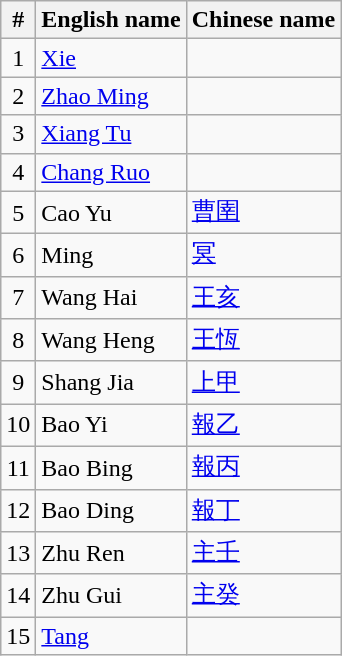<table class="wikitable" style="margin: left;">
<tr>
<th>#</th>
<th>English name</th>
<th>Chinese name</th>
</tr>
<tr>
<td align="center">1</td>
<td><a href='#'>Xie</a></td>
<td></td>
</tr>
<tr>
<td align="center">2</td>
<td><a href='#'>Zhao Ming</a></td>
<td></td>
</tr>
<tr>
<td align="center">3</td>
<td><a href='#'>Xiang Tu</a></td>
<td></td>
</tr>
<tr>
<td align="center">4</td>
<td><a href='#'>Chang Ruo</a></td>
<td></td>
</tr>
<tr>
<td align="center">5</td>
<td>Cao Yu</td>
<td><a href='#'>曹圉</a></td>
</tr>
<tr>
<td align="center">6</td>
<td>Ming</td>
<td><a href='#'>冥</a></td>
</tr>
<tr>
<td align="center">7</td>
<td>Wang Hai</td>
<td><a href='#'>王亥</a></td>
</tr>
<tr>
<td align="center">8</td>
<td>Wang Heng</td>
<td><a href='#'>王恆</a></td>
</tr>
<tr>
<td align="center">9</td>
<td>Shang Jia</td>
<td><a href='#'>上甲</a></td>
</tr>
<tr>
<td align="center">10</td>
<td>Bao Yi</td>
<td><a href='#'>報乙</a></td>
</tr>
<tr>
<td align="center">11</td>
<td>Bao Bing</td>
<td><a href='#'>報丙</a></td>
</tr>
<tr>
<td align="center">12</td>
<td>Bao Ding</td>
<td><a href='#'>報丁</a></td>
</tr>
<tr>
<td align="center">13</td>
<td>Zhu Ren</td>
<td><a href='#'>主壬</a></td>
</tr>
<tr>
<td align="center">14</td>
<td>Zhu Gui</td>
<td><a href='#'>主癸</a></td>
</tr>
<tr>
<td align="center">15</td>
<td><a href='#'>Tang</a></td>
<td></td>
</tr>
</table>
